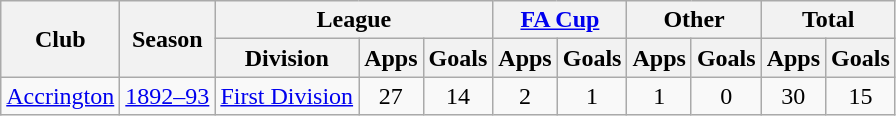<table class="wikitable" style="text-align:center">
<tr>
<th rowspan="2">Club</th>
<th rowspan="2">Season</th>
<th colspan="3">League</th>
<th colspan="2"><a href='#'>FA Cup</a></th>
<th colspan="2">Other</th>
<th colspan="2">Total</th>
</tr>
<tr>
<th>Division</th>
<th>Apps</th>
<th>Goals</th>
<th>Apps</th>
<th>Goals</th>
<th>Apps</th>
<th>Goals</th>
<th>Apps</th>
<th>Goals</th>
</tr>
<tr>
<td><a href='#'>Accrington</a></td>
<td><a href='#'>1892–93</a></td>
<td><a href='#'>First Division</a></td>
<td>27</td>
<td>14</td>
<td>2</td>
<td>1</td>
<td>1</td>
<td>0</td>
<td>30</td>
<td>15</td>
</tr>
</table>
